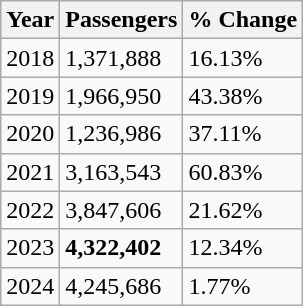<table class="wikitable">
<tr>
<th>Year</th>
<th>Passengers</th>
<th>% Change</th>
</tr>
<tr>
<td>2018</td>
<td>1,371,888</td>
<td>16.13%</td>
</tr>
<tr>
<td>2019</td>
<td>1,966,950</td>
<td>43.38%</td>
</tr>
<tr>
<td>2020</td>
<td>1,236,986</td>
<td>37.11%</td>
</tr>
<tr>
<td>2021</td>
<td>3,163,543</td>
<td>60.83%</td>
</tr>
<tr>
<td>2022</td>
<td>3,847,606</td>
<td>21.62%</td>
</tr>
<tr>
<td>2023</td>
<td><strong>4,322,402</strong></td>
<td>12.34%</td>
</tr>
<tr>
<td>2024</td>
<td>4,245,686</td>
<td>1.77%</td>
</tr>
</table>
